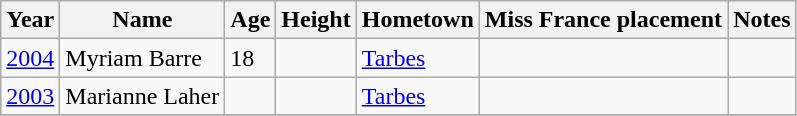<table class="wikitable sortable">
<tr>
<th>Year</th>
<th>Name</th>
<th>Age</th>
<th>Height</th>
<th>Hometown</th>
<th>Miss France placement</th>
<th>Notes</th>
</tr>
<tr>
<td><a href='#'>2004</a></td>
<td>Myriam Barre</td>
<td>18</td>
<td></td>
<td><a href='#'>Tarbes</a></td>
<td></td>
<td></td>
</tr>
<tr>
<td><a href='#'>2003</a></td>
<td>Marianne Laher</td>
<td></td>
<td></td>
<td><a href='#'>Tarbes</a></td>
<td></td>
<td></td>
</tr>
<tr>
</tr>
</table>
